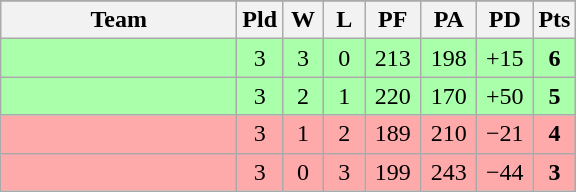<table class=wikitable>
<tr align=center>
</tr>
<tr>
<th width=150>Team</th>
<th width=20>Pld</th>
<th width=20>W</th>
<th width=20>L</th>
<th width=30>PF</th>
<th width=30>PA</th>
<th width=30>PD</th>
<th width=20>Pts</th>
</tr>
<tr align=center bgcolor=#aaffaa>
<td align=left></td>
<td>3</td>
<td>3</td>
<td>0</td>
<td>213</td>
<td>198</td>
<td>+15</td>
<td><strong>6</strong></td>
</tr>
<tr align=center bgcolor=#aaffaa>
<td align=left></td>
<td>3</td>
<td>2</td>
<td>1</td>
<td>220</td>
<td>170</td>
<td>+50</td>
<td><strong>5</strong></td>
</tr>
<tr align=center bgcolor=#ffaaaa>
<td align=left></td>
<td>3</td>
<td>1</td>
<td>2</td>
<td>189</td>
<td>210</td>
<td>−21</td>
<td><strong>4</strong></td>
</tr>
<tr align=center bgcolor=#ffaaaa>
<td align=left></td>
<td>3</td>
<td>0</td>
<td>3</td>
<td>199</td>
<td>243</td>
<td>−44</td>
<td><strong>3</strong></td>
</tr>
</table>
